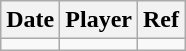<table class="wikitable">
<tr>
<th>Date</th>
<th>Player</th>
<th>Ref</th>
</tr>
<tr>
<td></td>
<td></td>
<td></td>
</tr>
</table>
